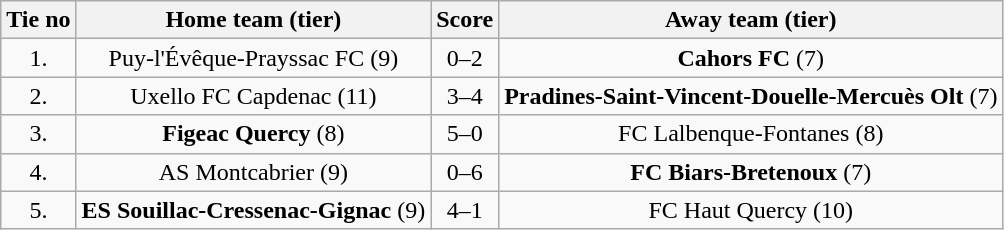<table class="wikitable" style="text-align: center">
<tr>
<th>Tie no</th>
<th>Home team (tier)</th>
<th>Score</th>
<th>Away team (tier)</th>
</tr>
<tr>
<td>1.</td>
<td>Puy-l'Évêque-Prayssac FC (9)</td>
<td>0–2</td>
<td><strong>Cahors FC</strong> (7)</td>
</tr>
<tr>
<td>2.</td>
<td>Uxello FC Capdenac (11)</td>
<td>3–4</td>
<td><strong>Pradines-Saint-Vincent-Douelle-Mercuès Olt</strong> (7)</td>
</tr>
<tr>
<td>3.</td>
<td><strong>Figeac Quercy</strong> (8)</td>
<td>5–0</td>
<td>FC Lalbenque-Fontanes (8)</td>
</tr>
<tr>
<td>4.</td>
<td>AS Montcabrier (9)</td>
<td>0–6</td>
<td><strong>FC Biars-Bretenoux</strong> (7)</td>
</tr>
<tr>
<td>5.</td>
<td><strong>ES Souillac-Cressenac-Gignac</strong> (9)</td>
<td>4–1</td>
<td>FC Haut Quercy (10)</td>
</tr>
</table>
